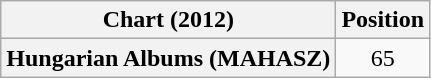<table class="wikitable plainrowheaders" style="text-align:center">
<tr>
<th scope="col">Chart (2012)</th>
<th scope="col">Position</th>
</tr>
<tr>
<th scope="row">Hungarian Albums (MAHASZ)</th>
<td>65</td>
</tr>
</table>
